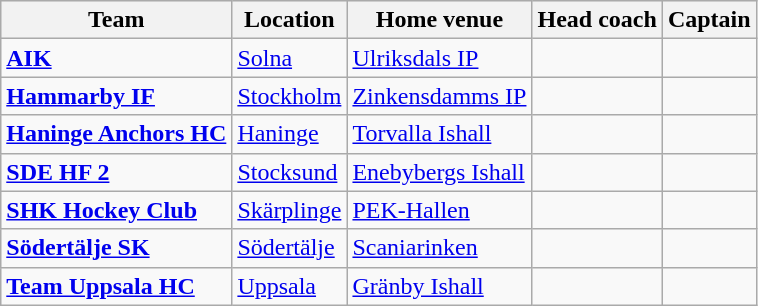<table class="wikitable sortable">
<tr style="background:#efefef;">
<th>Team</th>
<th>Location</th>
<th>Home venue</th>
<th>Head coach</th>
<th>Captain</th>
</tr>
<tr>
<td><a href='#'><strong>AIK</strong></a></td>
<td> <a href='#'>Solna</a></td>
<td><a href='#'>Ulriksdals IP</a></td>
<td></td>
<td></td>
</tr>
<tr>
<td><strong><a href='#'>Hammarby IF</a></strong></td>
<td> <a href='#'>Stockholm</a></td>
<td><a href='#'>Zinkensdamms IP</a></td>
<td></td>
<td></td>
</tr>
<tr>
<td><a href='#'><strong>Haninge Anchors HC</strong></a></td>
<td> <a href='#'>Haninge</a></td>
<td><a href='#'>Torvalla Ishall</a></td>
<td></td>
<td></td>
</tr>
<tr>
<td><a href='#'><strong>SDE HF 2</strong></a></td>
<td> <a href='#'>Stocksund</a></td>
<td><a href='#'>Enebybergs Ishall</a></td>
<td></td>
<td></td>
</tr>
<tr>
<td><strong><a href='#'>SHK Hockey Club</a></strong></td>
<td> <a href='#'>Skärplinge</a></td>
<td><a href='#'>PEK-Hallen</a></td>
<td></td>
<td></td>
</tr>
<tr>
<td><a href='#'><strong>Södertälje SK</strong></a></td>
<td> <a href='#'>Södertälje</a></td>
<td><a href='#'>Scaniarinken</a></td>
<td></td>
<td></td>
</tr>
<tr>
<td><strong><a href='#'>Team Uppsala HC</a></strong></td>
<td> <a href='#'>Uppsala</a></td>
<td><a href='#'>Gränby Ishall</a></td>
<td></td>
<td></td>
</tr>
</table>
